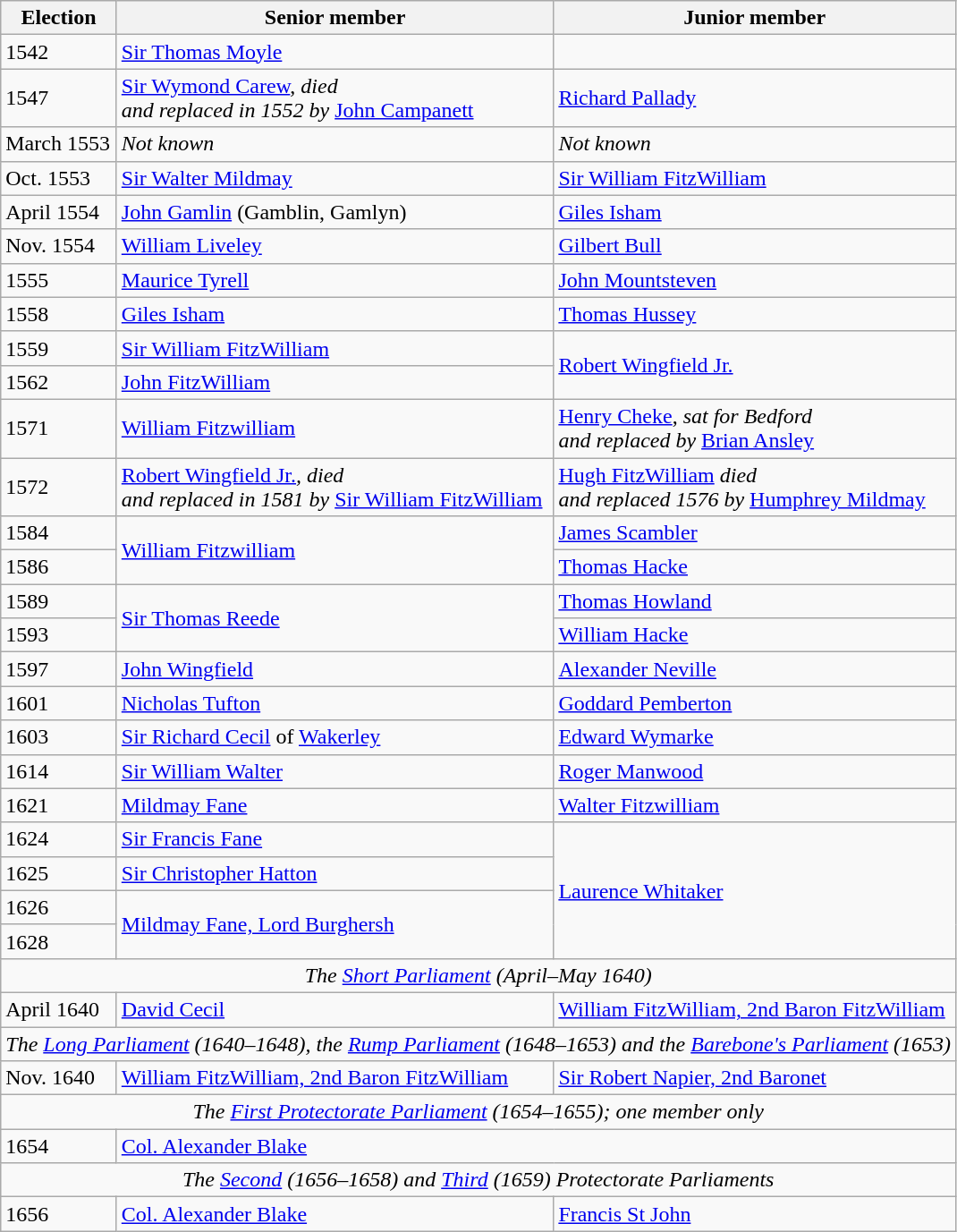<table class="wikitable">
<tr style="text-align:left">
<th>Election</th>
<th>Senior member</th>
<th>Junior member</th>
</tr>
<tr>
<td>1542</td>
<td><a href='#'>Sir Thomas Moyle</a></td>
<td></td>
</tr>
<tr>
<td>1547</td>
<td><a href='#'>Sir Wymond Carew</a>, <em>died <br> and replaced in 1552 by</em> <a href='#'>John Campanett</a></td>
<td><a href='#'>Richard Pallady</a></td>
</tr>
<tr>
<td>March 1553</td>
<td><em>Not known</em></td>
<td><em>Not known</em></td>
</tr>
<tr>
<td>Oct. 1553</td>
<td><a href='#'>Sir Walter Mildmay</a></td>
<td><a href='#'>Sir William FitzWilliam</a></td>
</tr>
<tr>
<td>April 1554</td>
<td><a href='#'>John Gamlin</a> (Gamblin, Gamlyn)</td>
<td><a href='#'>Giles Isham</a></td>
</tr>
<tr>
<td>Nov. 1554</td>
<td><a href='#'>William Liveley</a></td>
<td><a href='#'>Gilbert Bull</a></td>
</tr>
<tr>
<td>1555</td>
<td><a href='#'>Maurice Tyrell</a></td>
<td><a href='#'>John Mountsteven</a></td>
</tr>
<tr>
<td>1558</td>
<td><a href='#'>Giles Isham</a></td>
<td><a href='#'>Thomas Hussey</a></td>
</tr>
<tr>
<td>1559</td>
<td><a href='#'>Sir William FitzWilliam</a></td>
<td rowspan=2><a href='#'>Robert Wingfield Jr.</a></td>
</tr>
<tr>
<td>1562</td>
<td><a href='#'>John FitzWilliam</a></td>
</tr>
<tr>
<td>1571</td>
<td><a href='#'>William Fitzwilliam</a></td>
<td><a href='#'>Henry Cheke</a>, <em>sat for Bedford <br> and replaced by</em> <a href='#'>Brian Ansley</a></td>
</tr>
<tr>
<td>1572</td>
<td><a href='#'>Robert Wingfield Jr.</a><em>, died <br> and replaced in 1581 by</em> <a href='#'>Sir William FitzWilliam</a></td>
<td><a href='#'>Hugh FitzWilliam</a> <em>died <br> and replaced 1576 by</em> <a href='#'>Humphrey Mildmay</a></td>
</tr>
<tr>
<td>1584</td>
<td rowspan=2><a href='#'>William Fitzwilliam</a></td>
<td><a href='#'>James Scambler</a></td>
</tr>
<tr>
<td>1586</td>
<td><a href='#'>Thomas Hacke</a></td>
</tr>
<tr>
<td>1589</td>
<td rowspan=2><a href='#'>Sir Thomas Reede</a></td>
<td><a href='#'>Thomas Howland</a></td>
</tr>
<tr>
<td>1593</td>
<td><a href='#'>William Hacke</a></td>
</tr>
<tr>
<td>1597</td>
<td><a href='#'>John Wingfield</a></td>
<td><a href='#'>Alexander Neville</a></td>
</tr>
<tr>
<td>1601</td>
<td><a href='#'>Nicholas Tufton</a></td>
<td><a href='#'>Goddard Pemberton</a></td>
</tr>
<tr>
<td>1603</td>
<td><a href='#'>Sir Richard Cecil</a> of <a href='#'>Wakerley</a></td>
<td><a href='#'>Edward Wymarke</a></td>
</tr>
<tr>
<td>1614</td>
<td><a href='#'>Sir William Walter</a></td>
<td><a href='#'>Roger Manwood</a></td>
</tr>
<tr>
<td>1621</td>
<td><a href='#'>Mildmay Fane</a></td>
<td><a href='#'>Walter Fitzwilliam</a></td>
</tr>
<tr>
<td>1624</td>
<td><a href='#'>Sir Francis Fane</a></td>
<td rowspan=4><a href='#'>Laurence Whitaker</a></td>
</tr>
<tr>
<td>1625</td>
<td><a href='#'>Sir Christopher Hatton</a></td>
</tr>
<tr>
<td>1626</td>
<td rowspan= "2"><a href='#'>Mildmay Fane, Lord Burghersh</a></td>
</tr>
<tr>
<td>1628</td>
</tr>
<tr style="text-align:center">
<td colspan=3><em>The <a href='#'>Short Parliament</a> (April–May 1640)</em></td>
</tr>
<tr>
<td>April 1640</td>
<td><a href='#'>David Cecil</a></td>
<td><a href='#'>William FitzWilliam, 2nd Baron FitzWilliam</a></td>
</tr>
<tr style="text-align:center">
<td colspan=3><em>The <a href='#'>Long Parliament</a> (1640–1648), the <a href='#'>Rump Parliament</a> (1648–1653) and the <a href='#'>Barebone's Parliament</a> (1653)</em></td>
</tr>
<tr>
<td>Nov. 1640</td>
<td><a href='#'>William FitzWilliam, 2nd Baron FitzWilliam</a></td>
<td><a href='#'>Sir Robert Napier, 2nd Baronet</a></td>
</tr>
<tr style="text-align:center">
<td colspan=3><em> The <a href='#'>First Protectorate Parliament</a> (1654–1655); one member only</em></td>
</tr>
<tr>
<td>1654</td>
<td colspan="2"><a href='#'>Col. Alexander Blake</a></td>
</tr>
<tr style="text-align:center">
<td colspan=3><em>The <a href='#'>Second</a> (1656–1658) and <a href='#'>Third</a> (1659) Protectorate Parliaments</em></td>
</tr>
<tr>
<td>1656</td>
<td><a href='#'>Col. Alexander Blake</a></td>
<td><a href='#'>Francis St John</a></td>
</tr>
</table>
